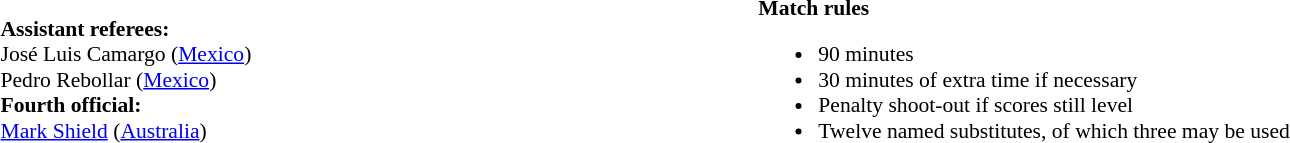<table width=100% style="font-size: 90%">
<tr>
<td><br><strong>Assistant referees:</strong>
<br>José Luis Camargo (<a href='#'>Mexico</a>)
<br>Pedro Rebollar (<a href='#'>Mexico</a>)
<br><strong>Fourth official:</strong>
<br><a href='#'>Mark Shield</a> (<a href='#'>Australia</a>)</td>
<td width=60% valign=top><br><strong>Match rules</strong><ul><li>90 minutes</li><li>30 minutes of extra time if necessary</li><li>Penalty shoot-out if scores still level</li><li>Twelve named substitutes, of which three may be used</li></ul></td>
</tr>
</table>
